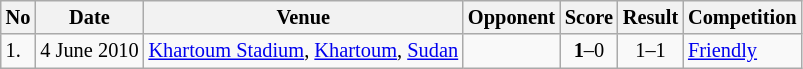<table class="wikitable" style="font-size:85%;">
<tr>
<th>No</th>
<th>Date</th>
<th>Venue</th>
<th>Opponent</th>
<th>Score</th>
<th>Result</th>
<th>Competition</th>
</tr>
<tr>
<td>1.</td>
<td>4 June 2010</td>
<td><a href='#'>Khartoum Stadium</a>, <a href='#'>Khartoum</a>, <a href='#'>Sudan</a></td>
<td></td>
<td align=center><strong>1</strong>–0</td>
<td align=center>1–1</td>
<td><a href='#'>Friendly</a></td>
</tr>
</table>
